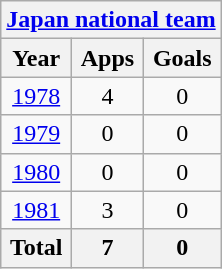<table class="wikitable" style="text-align:center">
<tr>
<th colspan=3><a href='#'>Japan national team</a></th>
</tr>
<tr>
<th>Year</th>
<th>Apps</th>
<th>Goals</th>
</tr>
<tr>
<td><a href='#'>1978</a></td>
<td>4</td>
<td>0</td>
</tr>
<tr>
<td><a href='#'>1979</a></td>
<td>0</td>
<td>0</td>
</tr>
<tr>
<td><a href='#'>1980</a></td>
<td>0</td>
<td>0</td>
</tr>
<tr>
<td><a href='#'>1981</a></td>
<td>3</td>
<td>0</td>
</tr>
<tr>
<th>Total</th>
<th>7</th>
<th>0</th>
</tr>
</table>
